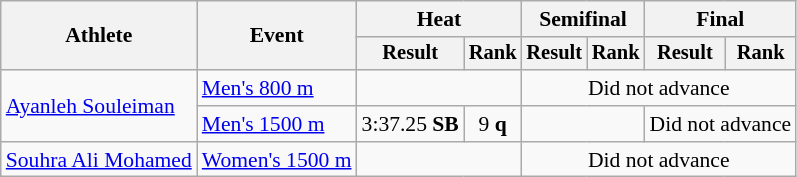<table class="wikitable" style="font-size:90%">
<tr>
<th rowspan="2">Athlete</th>
<th rowspan="2">Event</th>
<th colspan="2">Heat</th>
<th colspan="2">Semifinal</th>
<th colspan="2">Final</th>
</tr>
<tr style="font-size:95%">
<th>Result</th>
<th>Rank</th>
<th>Result</th>
<th>Rank</th>
<th>Result</th>
<th>Rank</th>
</tr>
<tr align=center>
<td align=left rowspan=2><a href='#'>Ayanleh Souleiman</a></td>
<td align=left><a href='#'>Men's 800 m</a></td>
<td colspan=2></td>
<td colspan="4">Did not advance</td>
</tr>
<tr align=center>
<td align=left><a href='#'>Men's 1500 m</a></td>
<td>3:37.25 <strong>SB</strong></td>
<td>9 <strong>q</strong></td>
<td colspan=2></td>
<td colspan="2">Did not advance</td>
</tr>
<tr align=center>
<td align=left><a href='#'>Souhra Ali Mohamed</a></td>
<td align=left><a href='#'>Women's 1500 m</a></td>
<td colspan=2></td>
<td colspan=4>Did not advance</td>
</tr>
</table>
